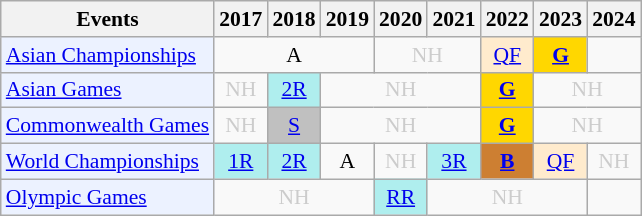<table class="wikitable" style="font-size: 90%; text-align:center">
<tr>
<th>Events</th>
<th>2017</th>
<th>2018</th>
<th>2019</th>
<th>2020</th>
<th>2021</th>
<th>2022</th>
<th>2023</th>
<th>2024</th>
</tr>
<tr>
<td bgcolor="#ECF2FF"; align="left"><a href='#'>Asian Championships</a></td>
<td colspan="3">A</td>
<td colspan="2" style=color:#ccc>NH</td>
<td bgcolor=FFEBCD><a href='#'>QF</a></td>
<td bgcolor=gold><a href='#'><strong>G</strong></a></td>
<td><a href='#'></a></td>
</tr>
<tr>
<td bgcolor="#ECF2FF"; align="left"><a href='#'>Asian Games</a></td>
<td style=color:#ccc>NH</td>
<td bgcolor=AFEEEE><a href='#'>2R</a></td>
<td colspan="3" style=color:#ccc>NH</td>
<td bgcolor=gold><a href='#'><strong>G</strong></a></td>
<td colspan="2" style=color:#ccc>NH</td>
</tr>
<tr>
<td bgcolor="#ECF2FF"; align="left"><a href='#'>Commonwealth Games</a></td>
<td style=color:#ccc>NH</td>
<td bgcolor=silver><a href='#'>S</a></td>
<td colspan="3" style=color:#ccc>NH</td>
<td bgcolor=gold><a href='#'><strong>G</strong></a></td>
<td colspan="2" style=color:#ccc>NH</td>
</tr>
<tr>
<td bgcolor="#ECF2FF"; align="left"><a href='#'>World Championships</a></td>
<td bgcolor=AFEEEE><a href='#'>1R</a></td>
<td bgcolor=AFEEEE><a href='#'>2R</a></td>
<td>A</td>
<td style=color:#ccc>NH</td>
<td bgcolor=AFEEEE><a href='#'>3R</a></td>
<td bgcolor=CD7F32><a href='#'><strong>B</strong></a></td>
<td bgcolor=FFEBCD><a href='#'>QF</a></td>
<td style=color:#ccc>NH</td>
</tr>
<tr>
<td bgcolor="#ECF2FF"; align="left"><a href='#'>Olympic Games</a></td>
<td colspan="3" style=color:#ccc>NH</td>
<td bgcolor=AFEEEE><a href='#'>RR</a></td>
<td colspan="3" style=color:#ccc>NH</td>
<td></td>
</tr>
</table>
